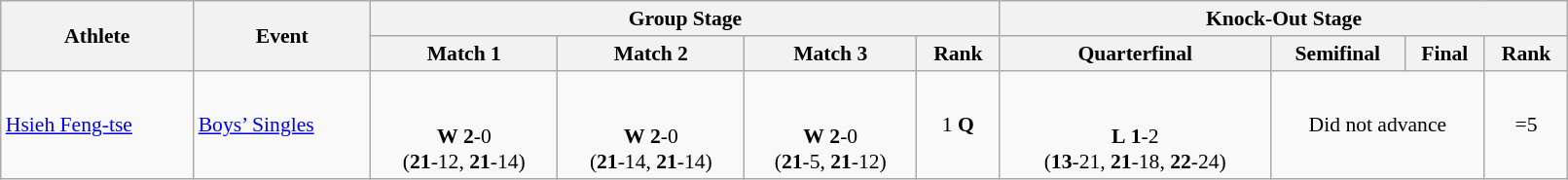<table class="wikitable" width="85%" style="text-align:left; font-size:90%">
<tr>
<th rowspan=2>Athlete</th>
<th rowspan=2>Event</th>
<th colspan=4>Group Stage</th>
<th colspan=4>Knock-Out Stage</th>
</tr>
<tr>
<th>Match 1</th>
<th>Match 2</th>
<th>Match 3</th>
<th>Rank</th>
<th>Quarterfinal</th>
<th>Semifinal</th>
<th>Final</th>
<th>Rank</th>
</tr>
<tr>
<td><a href='#'>Hsieh Feng-tse</a></td>
<td><a href='#'>Boys’ Singles</a></td>
<td align=center> <br><br><strong>W</strong> <strong>2</strong>-0 <br> (<strong>21</strong>-12, <strong>21</strong>-14)</td>
<td align=center> <br><br><strong>W</strong> <strong>2</strong>-0 <br> (<strong>21</strong>-14, <strong>21</strong>-14)</td>
<td align=center> <br><br><strong>W</strong> <strong>2</strong>-0 <br> (<strong>21</strong>-5, <strong>21</strong>-12)</td>
<td align=center>1 <strong>Q</strong></td>
<td align=center> <br><br><strong>L</strong> <strong>1</strong>-2 <br> (<strong>13</strong>-21, <strong>21</strong>-18, <strong>22</strong>-24)</td>
<td colspan="2" align=center>Did not advance</td>
<td align=center>=5</td>
</tr>
</table>
